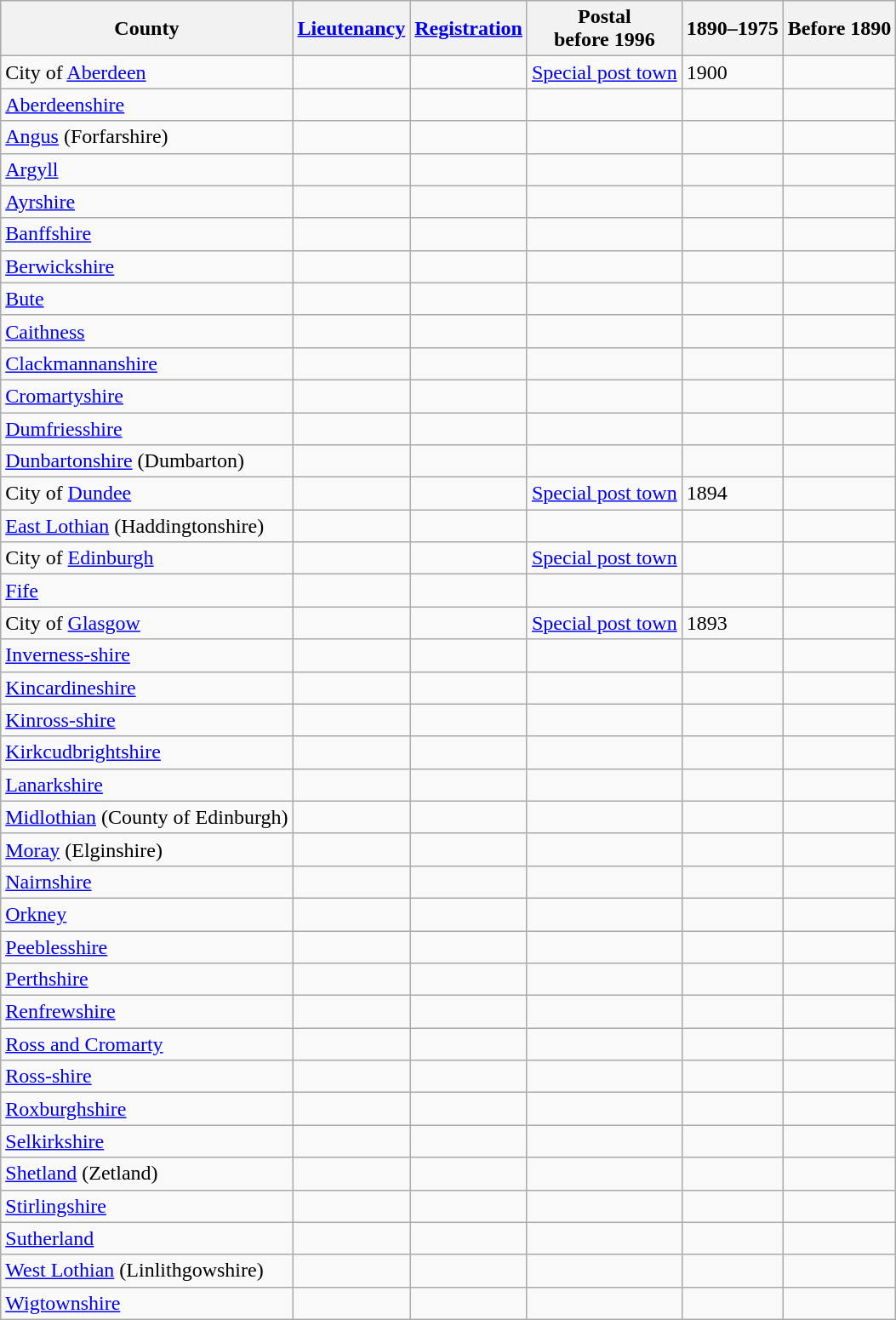<table class="wikitable sortable">
<tr>
<th>County</th>
<th><a href='#'>Lieutenancy</a></th>
<th><a href='#'>Registration</a></th>
<th>Postal<br>before 1996</th>
<th>1890–1975</th>
<th>Before 1890</th>
</tr>
<tr>
<td>City of <a href='#'>Aberdeen</a></td>
<td></td>
<td></td>
<td><a href='#'>Special post town</a></td>
<td> 1900</td>
<td></td>
</tr>
<tr>
<td><a href='#'>Aberdeenshire</a></td>
<td></td>
<td></td>
<td></td>
<td></td>
<td></td>
</tr>
<tr>
<td><a href='#'>Angus</a> (Forfarshire)</td>
<td></td>
<td></td>
<td></td>
<td></td>
<td></td>
</tr>
<tr>
<td><a href='#'>Argyll</a></td>
<td></td>
<td></td>
<td></td>
<td></td>
<td></td>
</tr>
<tr>
<td><a href='#'>Ayrshire</a></td>
<td></td>
<td></td>
<td></td>
<td></td>
<td></td>
</tr>
<tr>
<td><a href='#'>Banffshire</a></td>
<td></td>
<td></td>
<td></td>
<td></td>
<td></td>
</tr>
<tr>
<td><a href='#'>Berwickshire</a></td>
<td></td>
<td></td>
<td></td>
<td></td>
<td></td>
</tr>
<tr>
<td><a href='#'>Bute</a></td>
<td></td>
<td></td>
<td></td>
<td></td>
<td></td>
</tr>
<tr>
<td><a href='#'>Caithness</a></td>
<td></td>
<td></td>
<td></td>
<td></td>
<td></td>
</tr>
<tr>
<td><a href='#'>Clackmannanshire</a></td>
<td></td>
<td></td>
<td></td>
<td></td>
<td></td>
</tr>
<tr>
<td><a href='#'>Cromartyshire</a></td>
<td></td>
<td></td>
<td></td>
<td></td>
<td></td>
</tr>
<tr>
<td><a href='#'>Dumfriesshire</a></td>
<td></td>
<td></td>
<td></td>
<td></td>
<td></td>
</tr>
<tr>
<td><a href='#'>Dunbartonshire</a> (Dumbarton)</td>
<td></td>
<td></td>
<td></td>
<td></td>
<td></td>
</tr>
<tr>
<td>City of <a href='#'>Dundee</a></td>
<td></td>
<td></td>
<td><a href='#'>Special post town</a></td>
<td> 1894</td>
<td></td>
</tr>
<tr>
<td><a href='#'>East Lothian</a> (Haddingtonshire)</td>
<td></td>
<td></td>
<td></td>
<td></td>
<td></td>
</tr>
<tr>
<td>City of <a href='#'>Edinburgh</a></td>
<td></td>
<td></td>
<td><a href='#'>Special post town</a></td>
<td></td>
<td></td>
</tr>
<tr>
<td><a href='#'>Fife</a></td>
<td></td>
<td></td>
<td></td>
<td></td>
<td></td>
</tr>
<tr>
<td>City of <a href='#'>Glasgow</a></td>
<td></td>
<td></td>
<td><a href='#'>Special post town</a></td>
<td> 1893</td>
<td></td>
</tr>
<tr>
<td><a href='#'>Inverness-shire</a></td>
<td></td>
<td></td>
<td></td>
<td></td>
<td></td>
</tr>
<tr>
<td><a href='#'>Kincardineshire</a></td>
<td></td>
<td></td>
<td></td>
<td></td>
<td></td>
</tr>
<tr>
<td><a href='#'>Kinross-shire</a></td>
<td></td>
<td></td>
<td></td>
<td></td>
<td></td>
</tr>
<tr>
<td><a href='#'>Kirkcudbrightshire</a></td>
<td></td>
<td></td>
<td></td>
<td></td>
<td></td>
</tr>
<tr>
<td><a href='#'>Lanarkshire</a></td>
<td></td>
<td></td>
<td></td>
<td></td>
<td></td>
</tr>
<tr>
<td><a href='#'>Midlothian</a> (County of Edinburgh)</td>
<td></td>
<td></td>
<td></td>
<td></td>
<td></td>
</tr>
<tr>
<td><a href='#'>Moray</a> (Elginshire)</td>
<td></td>
<td></td>
<td></td>
<td></td>
<td></td>
</tr>
<tr>
<td><a href='#'>Nairnshire</a></td>
<td></td>
<td></td>
<td></td>
<td></td>
<td></td>
</tr>
<tr>
<td><a href='#'>Orkney</a></td>
<td></td>
<td></td>
<td></td>
<td></td>
<td></td>
</tr>
<tr>
<td><a href='#'>Peeblesshire</a></td>
<td></td>
<td></td>
<td></td>
<td></td>
<td></td>
</tr>
<tr>
<td><a href='#'>Perthshire</a></td>
<td></td>
<td></td>
<td></td>
<td></td>
<td></td>
</tr>
<tr>
<td><a href='#'>Renfrewshire</a></td>
<td></td>
<td></td>
<td></td>
<td></td>
<td></td>
</tr>
<tr>
<td><a href='#'>Ross and Cromarty</a></td>
<td></td>
<td></td>
<td></td>
<td></td>
<td></td>
</tr>
<tr>
<td><a href='#'>Ross-shire</a></td>
<td></td>
<td></td>
<td></td>
<td></td>
<td></td>
</tr>
<tr>
<td><a href='#'>Roxburghshire</a></td>
<td></td>
<td></td>
<td></td>
<td></td>
<td></td>
</tr>
<tr>
<td><a href='#'>Selkirkshire</a></td>
<td></td>
<td></td>
<td></td>
<td></td>
<td></td>
</tr>
<tr>
<td><a href='#'>Shetland</a> (Zetland)</td>
<td></td>
<td></td>
<td></td>
<td></td>
<td></td>
</tr>
<tr>
<td><a href='#'>Stirlingshire</a></td>
<td></td>
<td></td>
<td></td>
<td></td>
<td></td>
</tr>
<tr>
<td><a href='#'>Sutherland</a></td>
<td></td>
<td></td>
<td></td>
<td></td>
<td></td>
</tr>
<tr>
<td><a href='#'>West Lothian</a>  (Linlithgowshire)</td>
<td></td>
<td></td>
<td></td>
<td></td>
<td></td>
</tr>
<tr>
<td><a href='#'>Wigtownshire</a></td>
<td></td>
<td></td>
<td></td>
<td></td>
<td></td>
</tr>
</table>
